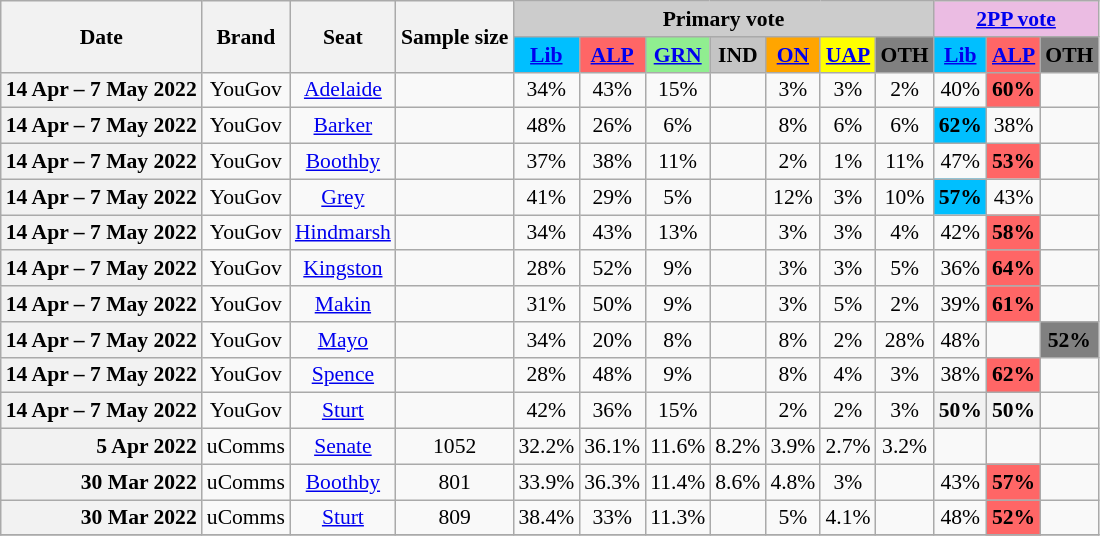<table class=wikitable style=text-align:center;font-size:90%>
<tr>
<th rowspan=2>Date</th>
<th rowspan=2>Brand</th>
<th rowspan=2>Seat</th>
<th rowspan=2 style=max-width:5em>Sample size</th>
<th colspan=7 style=background:#ccc>Primary vote</th>
<th colspan=3 style=background:#ebbce3><a href='#'>2PP vote</a></th>
</tr>
<tr>
<th style=background:#00bfff><a href='#'>Lib</a></th>
<th style=background:#f66><a href='#'>ALP</a></th>
<th style=background:#90ee90><a href='#'>GRN</a></th>
<th style=background:#c4c4c4>IND</th>
<th style=background:orange><a href='#'>ON</a></th>
<th style=background:yellow><a href='#'>UAP</a></th>
<th style=background:gray>OTH</th>
<th style=background:#00bfff><a href='#'>Lib</a></th>
<th style=background:#f66><a href='#'>ALP</a></th>
<th style=background:gray>OTH</th>
</tr>
<tr>
<th style=text-align:right data-sort-value=7-May-2022>14 Apr – 7 May 2022</th>
<td>YouGov</td>
<td><a href='#'>Adelaide</a></td>
<td></td>
<td>34%</td>
<td>43%</td>
<td>15%</td>
<td></td>
<td>3%</td>
<td>3%</td>
<td>2%</td>
<td>40%</td>
<td style=background:#f66><strong>60%</strong></td>
<td></td>
</tr>
<tr>
<th style=text-align:right data-sort-value=7-May-2022>14 Apr – 7 May 2022</th>
<td>YouGov</td>
<td><a href='#'>Barker</a></td>
<td></td>
<td>48%</td>
<td>26%</td>
<td>6%</td>
<td></td>
<td>8%</td>
<td>6%</td>
<td>6%</td>
<td style=background:#00bfff><strong>62%</strong></td>
<td>38%</td>
<td></td>
</tr>
<tr>
<th style=text-align:right data-sort-value=7-May-2022>14 Apr – 7 May 2022</th>
<td>YouGov</td>
<td><a href='#'>Boothby</a></td>
<td></td>
<td>37%</td>
<td>38%</td>
<td>11%</td>
<td></td>
<td>2%</td>
<td>1%</td>
<td>11%</td>
<td>47%</td>
<td style=background:#f66><strong>53%</strong></td>
<td></td>
</tr>
<tr>
<th style=text-align:right data-sort-value=7-May-2022>14 Apr – 7 May 2022</th>
<td>YouGov</td>
<td><a href='#'>Grey</a></td>
<td></td>
<td>41%</td>
<td>29%</td>
<td>5%</td>
<td></td>
<td>12%</td>
<td>3%</td>
<td>10%</td>
<td style=background:#00bfff><strong>57%</strong></td>
<td>43%</td>
<td></td>
</tr>
<tr>
<th style=text-align:right data-sort-value=7-May-2022>14 Apr – 7 May 2022</th>
<td>YouGov</td>
<td><a href='#'>Hindmarsh</a></td>
<td></td>
<td>34%</td>
<td>43%</td>
<td>13%</td>
<td></td>
<td>3%</td>
<td>3%</td>
<td>4%</td>
<td>42%</td>
<td style=background:#f66><strong>58%</strong></td>
<td></td>
</tr>
<tr>
<th style=text-align:right data-sort-value=7-May-2022>14 Apr – 7 May 2022</th>
<td>YouGov</td>
<td><a href='#'>Kingston</a></td>
<td></td>
<td>28%</td>
<td>52%</td>
<td>9%</td>
<td></td>
<td>3%</td>
<td>3%</td>
<td>5%</td>
<td>36%</td>
<td style=background:#f66><strong>64%</strong></td>
<td></td>
</tr>
<tr>
<th style=text-align:right data-sort-value=7-May-2022>14 Apr – 7 May 2022</th>
<td>YouGov</td>
<td><a href='#'>Makin</a></td>
<td></td>
<td>31%</td>
<td>50%</td>
<td>9%</td>
<td></td>
<td>3%</td>
<td>5%</td>
<td>2%</td>
<td>39%</td>
<td style=background:#f66><strong>61%</strong></td>
<td></td>
</tr>
<tr>
<th style=text-align:right data-sort-value=7-May-2022>14 Apr – 7 May 2022</th>
<td>YouGov</td>
<td><a href='#'>Mayo</a></td>
<td></td>
<td>34%</td>
<td>20%</td>
<td>8%</td>
<td></td>
<td>8%</td>
<td>2%</td>
<td>28%</td>
<td>48%</td>
<td></td>
<td style=background:gray><strong>52%</strong></td>
</tr>
<tr>
<th style=text-align:right data-sort-value=7-May-2022>14 Apr – 7 May 2022</th>
<td>YouGov</td>
<td><a href='#'>Spence</a></td>
<td></td>
<td>28%</td>
<td>48%</td>
<td>9%</td>
<td></td>
<td>8%</td>
<td>4%</td>
<td>3%</td>
<td>38%</td>
<td style=background:#f66><strong>62%</strong></td>
<td></td>
</tr>
<tr>
<th style=text-align:right data-sort-value=7-May-2022>14 Apr – 7 May 2022</th>
<td>YouGov</td>
<td><a href='#'>Sturt</a></td>
<td></td>
<td>42%</td>
<td>36%</td>
<td>15%</td>
<td></td>
<td>2%</td>
<td>2%</td>
<td>3%</td>
<th>50%</th>
<th>50%</th>
<td></td>
</tr>
<tr>
<th style=text-align:right data-sort-value=5-Apr-2022>5 Apr 2022</th>
<td>uComms</td>
<td><a href='#'>Senate</a></td>
<td>1052</td>
<td>32.2%</td>
<td>36.1%</td>
<td>11.6%</td>
<td>8.2%</td>
<td>3.9%</td>
<td>2.7%</td>
<td>3.2%</td>
<td></td>
<td></td>
<td></td>
</tr>
<tr>
<th style=text-align:right data-sort-value=30-Mar-2022>30 Mar 2022</th>
<td style=text-align:left>uComms</td>
<td><a href='#'>Boothby</a></td>
<td>801</td>
<td>33.9%</td>
<td>36.3%</td>
<td>11.4%</td>
<td>8.6%</td>
<td>4.8%</td>
<td>3%</td>
<td></td>
<td>43%</td>
<td style=background:#f66><strong>57%</strong></td>
<td></td>
</tr>
<tr>
<th style=text-align:right data-sort-value=30-Mar-2022>30 Mar 2022</th>
<td style=text-align:left>uComms</td>
<td><a href='#'>Sturt</a></td>
<td>809</td>
<td>38.4%</td>
<td>33%</td>
<td>11.3%</td>
<td></td>
<td>5%</td>
<td>4.1%</td>
<td></td>
<td>48%</td>
<td style=background:#f66><strong>52%</strong></td>
<td></td>
</tr>
<tr>
</tr>
</table>
